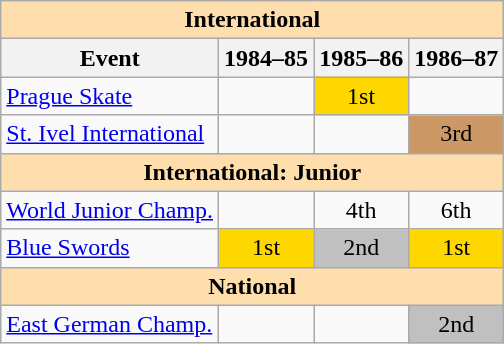<table class="wikitable" style="text-align:center">
<tr>
<th style="background-color: #ffdead; " colspan=4 align=center>International</th>
</tr>
<tr>
<th>Event</th>
<th>1984–85</th>
<th>1985–86</th>
<th>1986–87</th>
</tr>
<tr>
<td align=left><a href='#'>Prague Skate</a></td>
<td></td>
<td bgcolor=gold>1st</td>
<td></td>
</tr>
<tr>
<td align=left><a href='#'>St. Ivel International</a></td>
<td></td>
<td></td>
<td bgcolor=cc9966>3rd</td>
</tr>
<tr>
<th style="background-color: #ffdead; " colspan=4 align=center>International: Junior</th>
</tr>
<tr>
<td align=left><a href='#'>World Junior Champ.</a></td>
<td></td>
<td>4th</td>
<td>6th</td>
</tr>
<tr>
<td align=left><a href='#'>Blue Swords</a></td>
<td bgcolor=gold>1st</td>
<td bgcolor=silver>2nd</td>
<td bgcolor=gold>1st</td>
</tr>
<tr>
<th style="background-color: #ffdead; " colspan=4 align=center>National</th>
</tr>
<tr>
<td align=left><a href='#'>East German Champ.</a></td>
<td></td>
<td></td>
<td bgcolor=silver>2nd</td>
</tr>
</table>
